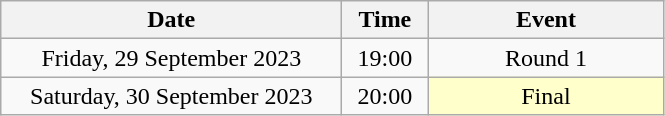<table class = "wikitable" style="text-align:center;">
<tr>
<th width=220>Date</th>
<th width=50>Time</th>
<th width=150>Event</th>
</tr>
<tr>
<td>Friday, 29 September 2023</td>
<td>19:00</td>
<td>Round 1</td>
</tr>
<tr>
<td>Saturday, 30 September 2023</td>
<td>20:00</td>
<td bgcolor=ffffcc>Final</td>
</tr>
</table>
